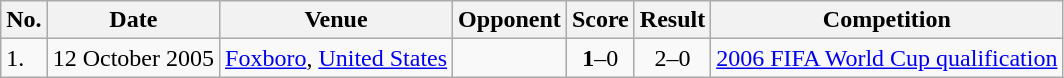<table class="wikitable">
<tr>
<th>No.</th>
<th>Date</th>
<th>Venue</th>
<th>Opponent</th>
<th>Score</th>
<th>Result</th>
<th>Competition</th>
</tr>
<tr>
<td>1.</td>
<td>12 October 2005</td>
<td><a href='#'>Foxboro</a>, <a href='#'>United States</a></td>
<td></td>
<td align=center><strong>1</strong>–0</td>
<td align=center>2–0</td>
<td><a href='#'>2006 FIFA World Cup qualification</a></td>
</tr>
</table>
